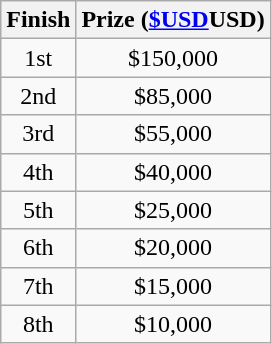<table class="wikitable" style="text-align:center;">
<tr>
<th>Finish</th>
<th>Prize (<a href='#'>$USD</a>USD)</th>
</tr>
<tr>
<td>1st</td>
<td>$150,000</td>
</tr>
<tr>
<td>2nd</td>
<td>$85,000</td>
</tr>
<tr>
<td>3rd</td>
<td>$55,000</td>
</tr>
<tr>
<td>4th</td>
<td>$40,000</td>
</tr>
<tr>
<td>5th</td>
<td>$25,000</td>
</tr>
<tr>
<td>6th</td>
<td>$20,000</td>
</tr>
<tr>
<td>7th</td>
<td>$15,000</td>
</tr>
<tr>
<td>8th</td>
<td>$10,000</td>
</tr>
</table>
